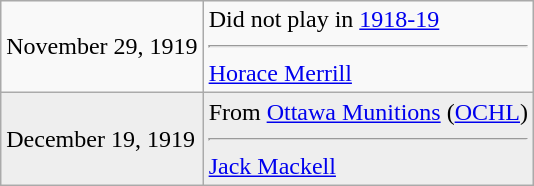<table class="wikitable">
<tr>
<td>November 29, 1919</td>
<td valign="top">Did not play in <a href='#'>1918-19</a><hr><a href='#'>Horace Merrill</a></td>
</tr>
<tr style="background:#eee;">
<td>December 19, 1919</td>
<td valign="top">From <a href='#'>Ottawa Munitions</a> (<a href='#'>OCHL</a>)<hr><a href='#'>Jack Mackell</a></td>
</tr>
</table>
